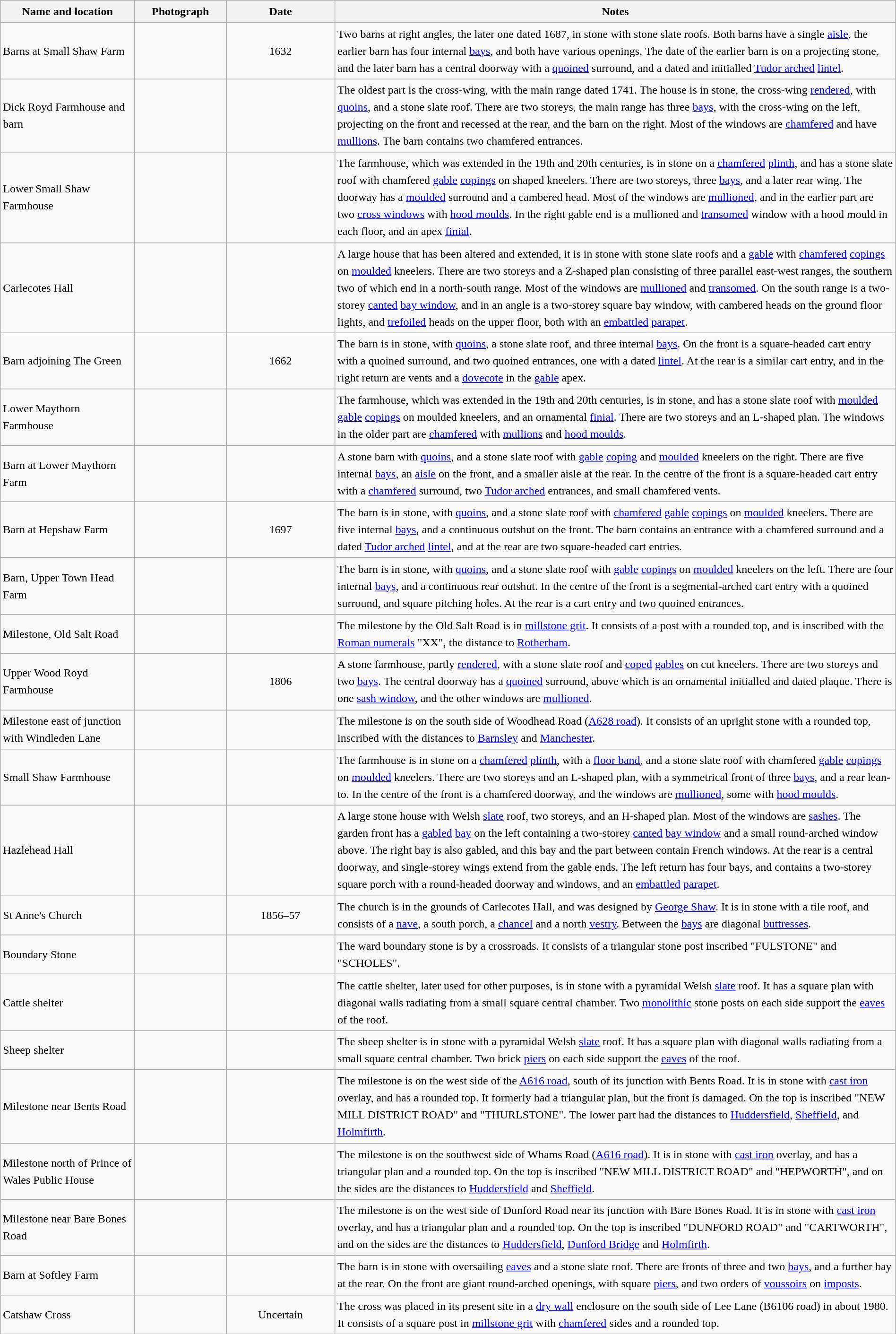<table class="wikitable sortable plainrowheaders" style="width:100%; border:0px; text-align:left; line-height:150%">
<tr>
<th scope="col"  style="width:150px">Name and location</th>
<th scope="col"  style="width:100px" class="unsortable">Photograph</th>
<th scope="col"  style="width:120px">Date</th>
<th scope="col"  style="width:650px" class="unsortable">Notes</th>
</tr>
<tr>
<td>Barns at Small Shaw Farm<br><small></small></td>
<td></td>
<td align="center">1632</td>
<td>Two barns at right angles, the later one dated 1687, in stone with stone slate roofs.  Both barns have a single <a href='#'>aisle</a>, the earlier barn has four internal <a href='#'>bays</a>, and both have various openings.  The date of the earlier barn is on a projecting stone, and the later barn has a central doorway with a <a href='#'>quoined</a> surround, and a dated and initialled <a href='#'>Tudor arched</a> <a href='#'>lintel</a>.</td>
</tr>
<tr>
<td>Dick Royd Farmhouse and barn<br><small></small></td>
<td></td>
<td align="center"></td>
<td>The oldest part is the cross-wing, with the main range dated 1741.  The house is in stone, the cross-wing <a href='#'>rendered</a>, with <a href='#'>quoins</a>, and a stone slate roof.  There are two storeys, the main range has three <a href='#'>bays</a>, with the cross-wing on the left, projecting on the front and recessed at the rear, and the barn on the right.  Most of the windows are <a href='#'>chamfered</a> and have <a href='#'>mullions</a>.  The barn contains two chamfered entrances.</td>
</tr>
<tr>
<td>Lower Small Shaw Farmhouse<br><small></small></td>
<td></td>
<td align="center"></td>
<td>The farmhouse, which was extended in the 19th and 20th centuries, is in stone on a <a href='#'>chamfered</a> <a href='#'>plinth</a>, and has a stone slate roof with chamfered <a href='#'>gable</a> <a href='#'>copings</a> on shaped kneelers.  There are two storeys, three <a href='#'>bays</a>, and a later rear wing.  The doorway has a <a href='#'>moulded</a> surround and a cambered head.  Most of the windows are <a href='#'>mullioned</a>, and in the earlier part are two <a href='#'>cross windows</a> with <a href='#'>hood moulds</a>.  In the right gable end is a mullioned and <a href='#'>transomed</a> window with a hood mould in each floor, and an apex <a href='#'>finial</a>.</td>
</tr>
<tr>
<td>Carlecotes Hall<br><small></small></td>
<td></td>
<td align="center"></td>
<td>A large house that has been altered and extended, it is in stone with stone slate roofs and a <a href='#'>gable</a> with <a href='#'>chamfered</a> <a href='#'>copings</a> on <a href='#'>moulded</a> kneelers.  There are two storeys and a Z-shaped plan consisting of three parallel east-west ranges, the southern two of which end in a north-south range.  Most of the windows are <a href='#'>mullioned</a> and <a href='#'>transomed</a>.  On the south range is a two-storey <a href='#'>canted</a> <a href='#'>bay window</a>, and in an angle is a two-storey square bay window, with cambered heads on the ground floor lights, and <a href='#'>trefoiled</a> heads on the upper floor, both with an <a href='#'>embattled</a> <a href='#'>parapet</a>.</td>
</tr>
<tr>
<td>Barn adjoining The Green<br><small></small></td>
<td></td>
<td align="center">1662</td>
<td>The barn is in stone, with <a href='#'>quoins</a>, a stone slate roof, and three internal <a href='#'>bays</a>.  On the front is a square-headed cart entry with a quoined surround, and two quoined entrances, one with a dated <a href='#'>lintel</a>.  At the rear is a similar cart entry, and in the right return are vents and a <a href='#'>dovecote</a> in the <a href='#'>gable</a> apex.</td>
</tr>
<tr>
<td>Lower Maythorn Farmhouse<br><small></small></td>
<td></td>
<td align="center"></td>
<td>The farmhouse, which was extended in the 19th and 20th centuries, is in stone, and has a stone slate roof with <a href='#'>moulded</a> <a href='#'>gable</a> <a href='#'>copings</a> on moulded kneelers, and an ornamental <a href='#'>finial</a>.  There are two storeys and an L-shaped plan.  The windows in the older part are <a href='#'>chamfered</a> with <a href='#'>mullions</a> and <a href='#'>hood moulds</a>.</td>
</tr>
<tr>
<td>Barn at Lower Maythorn Farm<br><small></small></td>
<td></td>
<td align="center"></td>
<td>A stone barn with <a href='#'>quoins</a>, and a stone slate roof with <a href='#'>gable</a> <a href='#'>coping</a> and <a href='#'>moulded</a> kneelers on the right.  There are five internal <a href='#'>bays</a>, an <a href='#'>aisle</a> on the front, and a smaller aisle at the rear.  In the centre of the front is a square-headed cart entry with a <a href='#'>chamfered</a> surround, two <a href='#'>Tudor arched</a> entrances, and small chamfered vents.</td>
</tr>
<tr>
<td>Barn at Hepshaw Farm<br><small></small></td>
<td></td>
<td align="center">1697</td>
<td>The barn is in stone, with <a href='#'>quoins</a>, and a stone slate roof with <a href='#'>chamfered</a> <a href='#'>gable</a> <a href='#'>copings</a> on <a href='#'>moulded</a> kneelers.  There are five internal <a href='#'>bays</a>, and a continuous outshut on the front.  The barn contains an entrance with a chamfered surround and a dated <a href='#'>Tudor arched</a> <a href='#'>lintel</a>, and at the rear are two square-headed cart entries.</td>
</tr>
<tr>
<td>Barn, Upper Town Head Farm<br><small></small></td>
<td></td>
<td align="center"></td>
<td>The barn is in stone, with <a href='#'>quoins</a>, and a stone slate roof with <a href='#'>gable</a> <a href='#'>copings</a> on <a href='#'>moulded</a> kneelers on the left.  There are four internal <a href='#'>bays</a>, and a continuous rear outshut.  In the centre of the front is a segmental-arched cart entry with a quoined surround, and square pitching holes.  At the rear is a cart entry and two quoined entrances.</td>
</tr>
<tr>
<td>Milestone, Old Salt Road<br><small></small></td>
<td></td>
<td align="center"></td>
<td>The milestone by the Old Salt Road is in <a href='#'>millstone grit</a>.  It consists of a post with a rounded top, and is inscribed with the <a href='#'>Roman numerals</a> "XX", the distance to <a href='#'>Rotherham</a>.</td>
</tr>
<tr>
<td>Upper Wood Royd Farmhouse<br><small></small></td>
<td></td>
<td align="center">1806</td>
<td>A stone farmhouse, partly <a href='#'>rendered</a>, with a stone slate roof and <a href='#'>coped</a> <a href='#'>gables</a> on cut kneelers.  There are two storeys and two <a href='#'>bays</a>.  The central doorway has a <a href='#'>quoined</a> surround, above which is an ornamental initialled and dated plaque.  There is one <a href='#'>sash window</a>, and the other windows are <a href='#'>mullioned</a>.</td>
</tr>
<tr>
<td>Milestone east of junction with Windleden Lane<br><small></small></td>
<td></td>
<td align="center"></td>
<td>The milestone is on the south side of Woodhead Road (<a href='#'>A628 road</a>).  It consists of an upright stone with a rounded top, inscribed with the distances to <a href='#'>Barnsley</a> and <a href='#'>Manchester</a>.</td>
</tr>
<tr>
<td>Small Shaw Farmhouse<br><small></small></td>
<td></td>
<td align="center"></td>
<td>The farmhouse is in stone on a <a href='#'>chamfered</a> <a href='#'>plinth</a>, with a <a href='#'>floor band</a>, and a stone slate roof with chamfered <a href='#'>gable</a> <a href='#'>copings</a> on <a href='#'>moulded</a> kneelers.  There are two storeys and an L-shaped plan, with a symmetrical front of three <a href='#'>bays</a>, and a rear lean-to.  In the centre of the front is a chamfered doorway, and the windows are <a href='#'>mullioned</a>, some with <a href='#'>hood moulds</a>.</td>
</tr>
<tr>
<td>Hazlehead Hall<br><small></small></td>
<td></td>
<td align="center"></td>
<td>A large stone house with Welsh <a href='#'>slate</a> roof, two storeys, and an H-shaped plan.  Most of the windows are <a href='#'>sashes</a>.  The garden front has a <a href='#'>gabled</a> <a href='#'>bay</a> on the left containing a two-storey <a href='#'>canted</a> <a href='#'>bay window</a> and a small round-arched window above.  The right bay is also gabled, and this bay and the part between contain French windows.  At the rear is a central doorway, and single-storey wings extend from the gable ends.  The left return has four bays, and contains a two-storey square porch with a round-headed doorway and windows, and an <a href='#'>embattled</a> <a href='#'>parapet</a>.</td>
</tr>
<tr>
<td>St Anne's Church<br><small></small></td>
<td></td>
<td align="center">1856–57</td>
<td>The church is in the grounds of Carlecotes Hall, and was designed by <a href='#'>George Shaw</a>.  It is in stone with a tile roof, and consists of a <a href='#'>nave</a>, a south porch, a <a href='#'>chancel</a> and a north <a href='#'>vestry</a>.  Between the <a href='#'>bays</a> are diagonal <a href='#'>buttresses</a>.</td>
</tr>
<tr>
<td>Boundary Stone<br><small></small></td>
<td></td>
<td align="center"></td>
<td>The ward boundary stone is by a crossroads.  It consists of a triangular stone post inscribed "FULSTONE" and "SCHOLES".</td>
</tr>
<tr>
<td>Cattle shelter<br><small></small></td>
<td></td>
<td align="center"></td>
<td>The cattle shelter, later used for other purposes, is in stone with a pyramidal Welsh <a href='#'>slate</a> roof.  It has a square plan with diagonal walls radiating from a small square central chamber.  Two <a href='#'>monolithic</a> stone posts on each side support the <a href='#'>eaves</a> of the roof.</td>
</tr>
<tr>
<td>Sheep shelter<br><small></small></td>
<td></td>
<td align="center"></td>
<td>The sheep shelter is in stone with a pyramidal Welsh <a href='#'>slate</a> roof.  It has a square plan with diagonal walls radiating from a small square central chamber.  Two brick <a href='#'>piers</a> on each side support the <a href='#'>eaves</a> of the roof.</td>
</tr>
<tr>
<td>Milestone near Bents Road<br><small></small></td>
<td></td>
<td align="center"></td>
<td>The milestone is on the west side of the <a href='#'>A616 road</a>, south of its junction with Bents Road.  It is in stone with <a href='#'>cast iron</a> overlay, and has a rounded top.  It formerly had a triangular plan, but the front is damaged.  On the top is inscribed "NEW MILL DISTRICT ROAD" and "THURLSTONE".  The lower part had the distances to <a href='#'>Huddersfield</a>, <a href='#'>Sheffield</a>, and <a href='#'>Holmfirth</a>.</td>
</tr>
<tr>
<td>Milestone north of Prince of Wales Public House<br><small></small></td>
<td></td>
<td align="center"></td>
<td>The milestone is on the southwest side of Whams Road (<a href='#'>A616 road</a>).  It is in stone with <a href='#'>cast iron</a> overlay, and has a triangular plan and a rounded top. On the top is inscribed "NEW MILL DISTRICT ROAD" and "HEPWORTH", and on the sides are the distances to <a href='#'>Huddersfield</a> and <a href='#'>Sheffield</a>.</td>
</tr>
<tr>
<td>Milestone near Bare Bones Road<br><small></small></td>
<td></td>
<td align="center"></td>
<td>The milestone is on the west side of Dunford Road near its junction with Bare Bones Road.  It is in stone with <a href='#'>cast iron</a> overlay, and has a triangular plan and a rounded top. On the top is inscribed "DUNFORD ROAD" and "CARTWORTH", and on the sides are the distances to <a href='#'>Huddersfield</a>, <a href='#'>Dunford Bridge</a> and <a href='#'>Holmfirth</a>.</td>
</tr>
<tr>
<td>Barn at Softley Farm<br><small></small></td>
<td></td>
<td align="center"></td>
<td>The barn is in stone with oversailing <a href='#'>eaves</a> and a stone slate roof.  There are fronts of three and two <a href='#'>bays</a>, and a further bay at the rear.  On the front are giant round-arched openings, with square <a href='#'>piers</a>, and two orders of <a href='#'>voussoirs</a> on <a href='#'>imposts</a>.</td>
</tr>
<tr>
<td>Catshaw Cross<br><small></small></td>
<td></td>
<td align="center">Uncertain</td>
<td>The cross was placed in its present site in a <a href='#'>dry wall</a> enclosure on the south side of Lee Lane (B6106 road) in about 1980.  It consists of a square post in <a href='#'>millstone grit</a> with <a href='#'>chamfered</a> sides and a rounded top.</td>
</tr>
<tr>
</tr>
</table>
